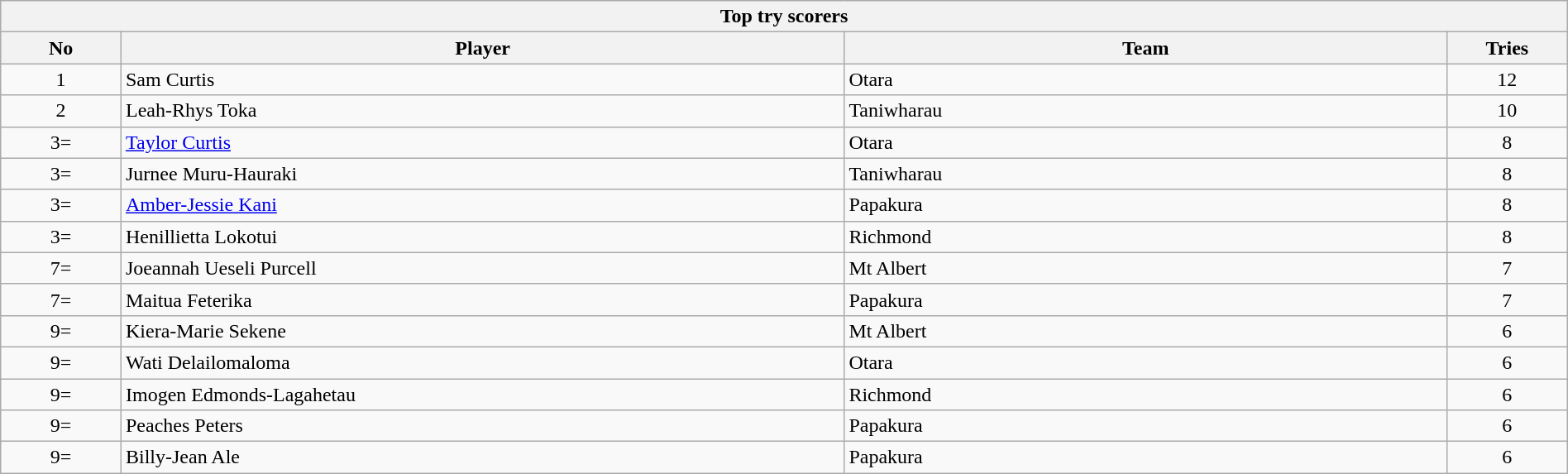<table class="wikitable collapsible sortable" style="text-align:left; font-size:100%; width:100%;">
<tr>
<th colspan="100%">Top try scorers</th>
</tr>
<tr>
<th style="width:5%;">No</th>
<th style="width:30%;">Player</th>
<th style="width:25%;">Team</th>
<th style="width:5%;">Tries<br></th>
</tr>
<tr>
<td style="text-align:center;">1</td>
<td>Sam Curtis</td>
<td>Otara</td>
<td style="text-align:center;">12</td>
</tr>
<tr>
<td style="text-align:center;">2</td>
<td>Leah-Rhys Toka</td>
<td>Taniwharau</td>
<td style="text-align:center;">10</td>
</tr>
<tr>
<td style="text-align:center;">3=</td>
<td><a href='#'>Taylor Curtis</a></td>
<td>Otara</td>
<td style="text-align:center;">8</td>
</tr>
<tr>
<td style="text-align:center;">3=</td>
<td>Jurnee Muru-Hauraki</td>
<td>Taniwharau</td>
<td style="text-align:center;">8</td>
</tr>
<tr>
<td style="text-align:center;">3=</td>
<td><a href='#'>Amber-Jessie Kani</a></td>
<td>Papakura</td>
<td style="text-align:center;">8</td>
</tr>
<tr>
<td style="text-align:center;">3=</td>
<td>Henillietta Lokotui</td>
<td>Richmond</td>
<td style="text-align:center;">8</td>
</tr>
<tr>
<td style="text-align:center;">7=</td>
<td>Joeannah Ueseli Purcell</td>
<td>Mt Albert</td>
<td style="text-align:center;">7</td>
</tr>
<tr>
<td style="text-align:center;">7=</td>
<td>Maitua Feterika</td>
<td>Papakura</td>
<td style="text-align:center;">7</td>
</tr>
<tr>
<td style="text-align:center;">9=</td>
<td>Kiera-Marie Sekene</td>
<td>Mt Albert</td>
<td style="text-align:center;">6</td>
</tr>
<tr>
<td style="text-align:center;">9=</td>
<td>Wati Delailomaloma</td>
<td>Otara</td>
<td style="text-align:center;">6</td>
</tr>
<tr>
<td style="text-align:center;">9=</td>
<td>Imogen Edmonds-Lagahetau</td>
<td>Richmond</td>
<td style="text-align:center;">6</td>
</tr>
<tr>
<td style="text-align:center;">9=</td>
<td>Peaches Peters</td>
<td>Papakura</td>
<td style="text-align:center;">6</td>
</tr>
<tr>
<td style="text-align:center;">9=</td>
<td>Billy-Jean Ale</td>
<td>Papakura</td>
<td style="text-align:center;">6</td>
</tr>
</table>
